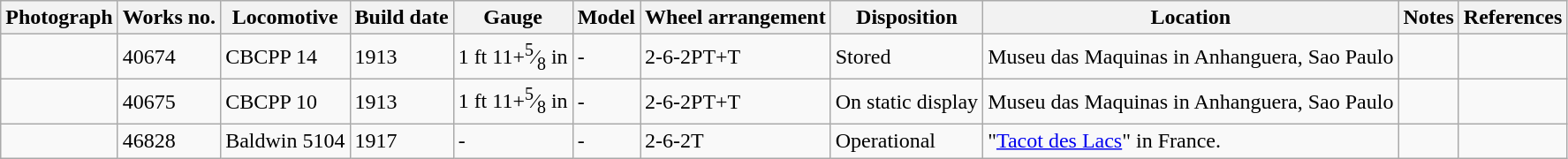<table class="wikitable">
<tr>
<th>Photograph</th>
<th>Works no.</th>
<th>Locomotive</th>
<th>Build date</th>
<th>Gauge</th>
<th>Model</th>
<th>Wheel arrangement</th>
<th>Disposition</th>
<th>Location</th>
<th>Notes</th>
<th>References</th>
</tr>
<tr>
<td></td>
<td>40674</td>
<td>CBCPP 14</td>
<td>1913</td>
<td>1 ft 11+<sup>5</sup>⁄<sub>8</sub> in</td>
<td>-</td>
<td>2-6-2PT+T</td>
<td>Stored</td>
<td>Museu das Maquinas in Anhanguera, Sao Paulo</td>
<td></td>
<td></td>
</tr>
<tr>
<td></td>
<td>40675</td>
<td>CBCPP 10</td>
<td>1913</td>
<td>1 ft 11+<sup>5</sup>⁄<sub>8</sub> in</td>
<td>-</td>
<td>2-6-2PT+T</td>
<td>On static display</td>
<td>Museu das Maquinas in Anhanguera, Sao Paulo</td>
<td></td>
<td></td>
</tr>
<tr>
<td></td>
<td>46828</td>
<td>Baldwin 5104</td>
<td>1917</td>
<td>-</td>
<td>-</td>
<td>2-6-2T</td>
<td>Operational</td>
<td>"<a href='#'>Tacot des Lacs</a>" in France.</td>
<td></td>
<td></td>
</tr>
</table>
